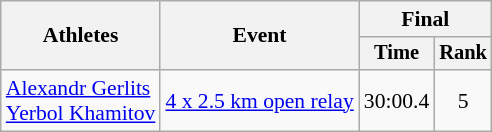<table class="wikitable" style="font-size:90%">
<tr>
<th rowspan=2>Athletes</th>
<th rowspan=2>Event</th>
<th colspan=2>Final</th>
</tr>
<tr style="font-size:95%">
<th>Time</th>
<th>Rank</th>
</tr>
<tr align=center>
<td align=left><a href='#'>Alexandr Gerlits</a><br><a href='#'>Yerbol Khamitov</a></td>
<td align=left><a href='#'>4 x 2.5 km open relay</a></td>
<td>30:00.4</td>
<td>5</td>
</tr>
</table>
